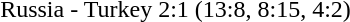<table style="text-align:center">
<tr>
<th width=500></th>
</tr>
<tr>
<td>Russia - Turkey 2:1 (13:8, 8:15, 4:2)</td>
</tr>
<tr>
</tr>
</table>
